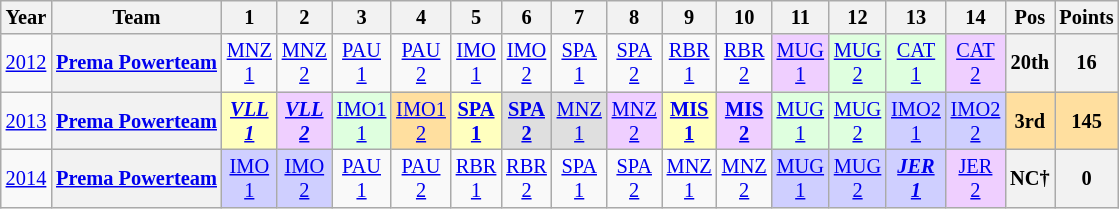<table class="wikitable" style="text-align:center; font-size:85%">
<tr>
<th>Year</th>
<th>Team</th>
<th>1</th>
<th>2</th>
<th>3</th>
<th>4</th>
<th>5</th>
<th>6</th>
<th>7</th>
<th>8</th>
<th>9</th>
<th>10</th>
<th>11</th>
<th>12</th>
<th>13</th>
<th>14</th>
<th>Pos</th>
<th>Points</th>
</tr>
<tr>
<td><a href='#'>2012</a></td>
<th nowrap><a href='#'>Prema Powerteam</a></th>
<td><a href='#'>MNZ<br>1</a></td>
<td><a href='#'>MNZ<br>2</a></td>
<td><a href='#'>PAU<br>1</a></td>
<td><a href='#'>PAU<br>2</a></td>
<td><a href='#'>IMO<br>1</a></td>
<td><a href='#'>IMO<br>2</a></td>
<td><a href='#'>SPA<br>1</a></td>
<td><a href='#'>SPA<br>2</a></td>
<td><a href='#'>RBR<br>1</a></td>
<td><a href='#'>RBR<br>2</a></td>
<td style="background:#EFCFFF;"><a href='#'>MUG<br>1</a><br></td>
<td style="background:#DFFFDF;"><a href='#'>MUG<br>2</a><br></td>
<td style="background:#DFFFDF;"><a href='#'>CAT<br>1</a><br></td>
<td style="background:#EFCFFF;"><a href='#'>CAT<br>2</a><br></td>
<th>20th</th>
<th>16</th>
</tr>
<tr>
<td><a href='#'>2013</a></td>
<th nowrap><a href='#'>Prema Powerteam</a></th>
<td style="background:#FFFFBF;"><strong><em><a href='#'>VLL<br>1</a></em></strong><br></td>
<td style="background:#EFCFFF;"><strong><em><a href='#'>VLL<br>2</a></em></strong><br></td>
<td style="background:#DFFFDF;"><a href='#'>IMO1<br>1</a><br></td>
<td style="background:#FFDF9F;"><a href='#'>IMO1<br>2</a><br></td>
<td style="background:#FFFFBF;"><strong><a href='#'>SPA<br>1</a></strong><br></td>
<td style="background:#DFDFDF;"><strong><a href='#'>SPA<br>2</a></strong><br></td>
<td style="background:#DFDFDF;"><a href='#'>MNZ<br>1</a><br></td>
<td style="background:#EFCFFF;"><a href='#'>MNZ<br>2</a><br></td>
<td style="background:#FFFFBF;"><strong><a href='#'>MIS<br>1</a></strong><br></td>
<td style="background:#EFCFFF;"><strong><a href='#'>MIS<br>2</a></strong><br></td>
<td style="background:#DFFFDF;"><a href='#'>MUG<br>1</a><br></td>
<td style="background:#DFFFDF;"><a href='#'>MUG<br>2</a><br></td>
<td style="background:#CFCFFF;"><a href='#'>IMO2<br>1</a><br></td>
<td style="background:#CFCFFF;"><a href='#'>IMO2<br>2</a><br></td>
<th style="background:#FFDF9F;">3rd</th>
<th style="background:#FFDF9F;">145</th>
</tr>
<tr>
<td><a href='#'>2014</a></td>
<th><a href='#'>Prema Powerteam</a></th>
<td style="background:#CFCFFF;"><a href='#'>IMO<br>1</a><br></td>
<td style="background:#CFCFFF;"><a href='#'>IMO<br>2</a><br></td>
<td><a href='#'>PAU<br>1</a></td>
<td><a href='#'>PAU<br>2</a></td>
<td><a href='#'>RBR<br>1</a></td>
<td><a href='#'>RBR<br>2</a></td>
<td><a href='#'>SPA<br>1</a></td>
<td><a href='#'>SPA<br>2</a></td>
<td><a href='#'>MNZ<br>1</a></td>
<td><a href='#'>MNZ<br>2</a></td>
<td style="background:#CFCFFF;"><a href='#'>MUG<br>1</a><br></td>
<td style="background:#CFCFFF;"><a href='#'>MUG<br>2</a><br></td>
<td style="background:#CFCFFF;"><strong><em><a href='#'>JER<br>1</a></em></strong><br></td>
<td style="background:#EFCFFF;"><a href='#'>JER<br>2</a><br></td>
<th>NC†</th>
<th>0</th>
</tr>
</table>
